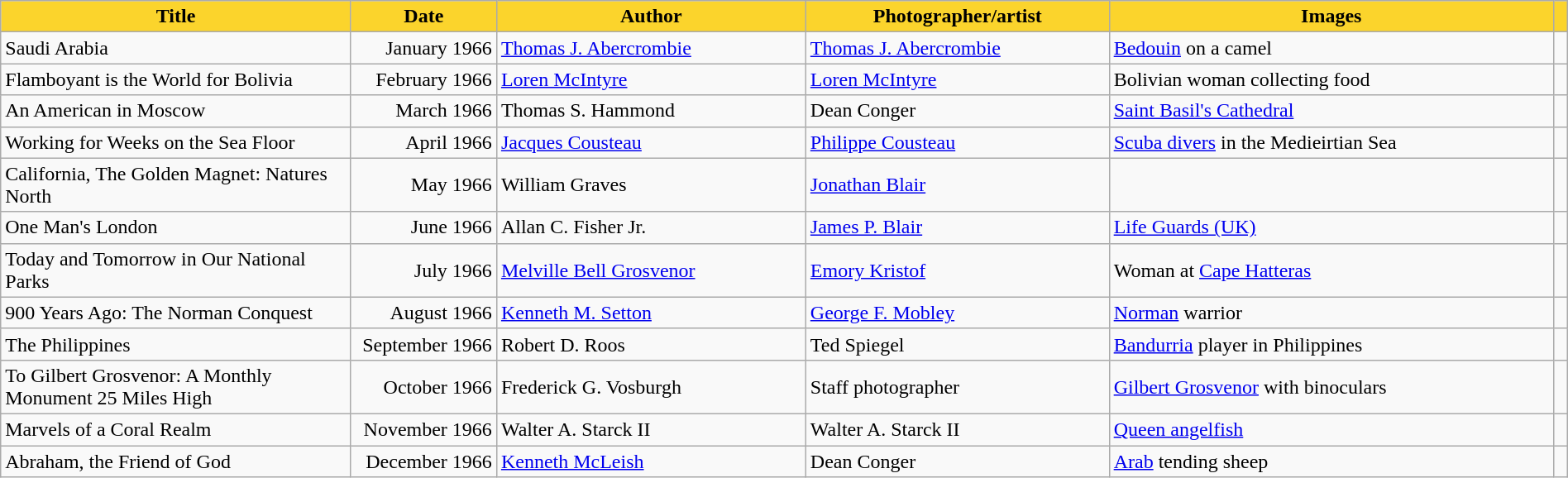<table class="wikitable" style="width:100%">
<tr>
<th scope="col" style="background-color:#fbd42c;" width=275px>Title</th>
<th scope="col" style="background-color:#fbd42c;" width=110>Date</th>
<th scope="col" style="background-color:#fbd42c;">Author</th>
<th scope="col" style="background-color:#fbd42c;">Photographer/artist</th>
<th scope="col" style="background-color:#fbd42c;">Images</th>
<th scope="col" style="background-color:#fbd42c;"></th>
</tr>
<tr>
<td scope="row">Saudi Arabia</td>
<td style="text-align:right;">January 1966</td>
<td><a href='#'>Thomas J. Abercrombie</a></td>
<td><a href='#'>Thomas J. Abercrombie</a></td>
<td><a href='#'>Bedouin</a> on a camel</td>
<td></td>
</tr>
<tr>
<td scope="row">Flamboyant is the World for Bolivia</td>
<td style="text-align:right;">February 1966</td>
<td><a href='#'>Loren McIntyre</a></td>
<td><a href='#'>Loren McIntyre</a></td>
<td>Bolivian woman collecting food</td>
<td></td>
</tr>
<tr>
<td scope="row">An American in Moscow</td>
<td style="text-align:right;">March 1966</td>
<td>Thomas S. Hammond</td>
<td>Dean Conger</td>
<td><a href='#'>Saint Basil's Cathedral</a></td>
<td></td>
</tr>
<tr>
<td scope="row">Working for Weeks on the Sea Floor</td>
<td style="text-align:right;">April 1966</td>
<td><a href='#'>Jacques Cousteau</a></td>
<td><a href='#'>Philippe Cousteau</a></td>
<td><a href='#'>Scuba divers</a> in the Medieirtian Sea</td>
<td></td>
</tr>
<tr>
<td scope="row">California, The Golden Magnet: Natures North</td>
<td style="text-align:right;">May 1966</td>
<td>William Graves</td>
<td><a href='#'>Jonathan Blair</a></td>
<td></td>
<td></td>
</tr>
<tr>
<td scope="row">One Man's London</td>
<td style="text-align:right;">June 1966</td>
<td>Allan C. Fisher Jr.</td>
<td><a href='#'>James P. Blair</a></td>
<td><a href='#'>Life Guards (UK)</a></td>
<td></td>
</tr>
<tr>
<td scope="row">Today and Tomorrow in Our National Parks</td>
<td style="text-align:right;">July 1966</td>
<td><a href='#'>Melville Bell Grosvenor</a></td>
<td><a href='#'>Emory Kristof</a></td>
<td>Woman at <a href='#'>Cape Hatteras</a></td>
<td></td>
</tr>
<tr>
<td scope="row">900 Years Ago: The Norman Conquest</td>
<td style="text-align:right;">August 1966</td>
<td><a href='#'>Kenneth M. Setton</a></td>
<td><a href='#'>George F. Mobley</a></td>
<td><a href='#'>Norman</a> warrior</td>
<td></td>
</tr>
<tr>
<td scope="row">The Philippines</td>
<td style="text-align:right;">September 1966</td>
<td>Robert D. Roos</td>
<td>Ted Spiegel</td>
<td><a href='#'>Bandurria</a> player in Philippines</td>
<td></td>
</tr>
<tr>
<td scope="row">To Gilbert Grosvenor: A Monthly Monument 25 Miles High</td>
<td style="text-align:right;">October 1966</td>
<td>Frederick G. Vosburgh</td>
<td>Staff photographer</td>
<td><a href='#'>Gilbert Grosvenor</a> with binoculars</td>
<td></td>
</tr>
<tr>
<td scope="row">Marvels of a Coral Realm</td>
<td style="text-align:right;">November 1966</td>
<td>Walter A. Starck II</td>
<td>Walter A. Starck II</td>
<td><a href='#'>Queen angelfish</a></td>
<td></td>
</tr>
<tr>
<td scope="row">Abraham, the Friend of God</td>
<td style="text-align:right;">December 1966</td>
<td><a href='#'>Kenneth McLeish</a></td>
<td>Dean Conger</td>
<td><a href='#'>Arab</a> tending sheep</td>
<td></td>
</tr>
</table>
